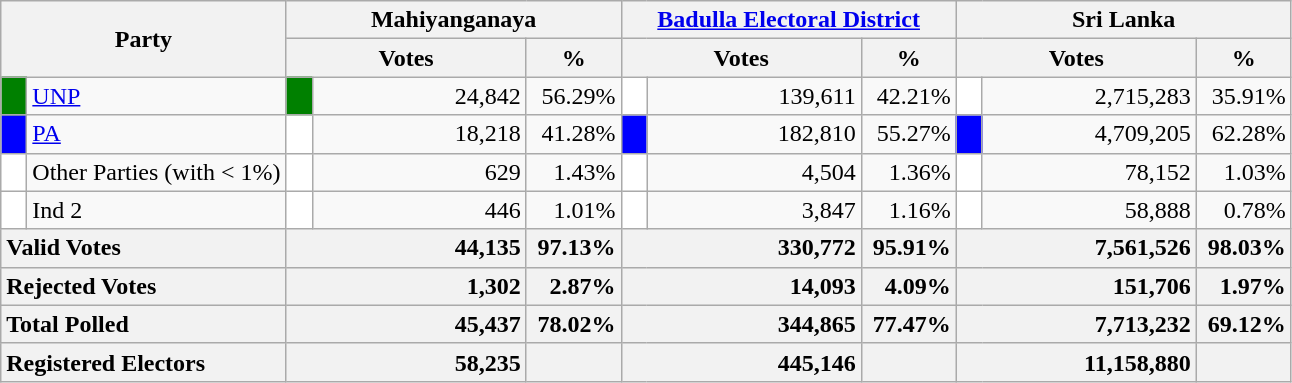<table class="wikitable">
<tr>
<th colspan="2" width="144px"rowspan="2">Party</th>
<th colspan="3" width="216px">Mahiyanganaya</th>
<th colspan="3" width="216px"><a href='#'>Badulla Electoral District</a></th>
<th colspan="3" width="216px">Sri Lanka</th>
</tr>
<tr>
<th colspan="2" width="144px">Votes</th>
<th>%</th>
<th colspan="2" width="144px">Votes</th>
<th>%</th>
<th colspan="2" width="144px">Votes</th>
<th>%</th>
</tr>
<tr>
<td style="background-color:green;" width="10px"></td>
<td style="text-align:left;"><a href='#'>UNP</a></td>
<td style="background-color:green;" width="10px"></td>
<td style="text-align:right;">24,842</td>
<td style="text-align:right;">56.29%</td>
<td style="background-color:white;" width="10px"></td>
<td style="text-align:right;">139,611</td>
<td style="text-align:right;">42.21%</td>
<td style="background-color:white;" width="10px"></td>
<td style="text-align:right;">2,715,283</td>
<td style="text-align:right;">35.91%</td>
</tr>
<tr>
<td style="background-color:blue;" width="10px"></td>
<td style="text-align:left;"><a href='#'>PA</a></td>
<td style="background-color:white;" width="10px"></td>
<td style="text-align:right;">18,218</td>
<td style="text-align:right;">41.28%</td>
<td style="background-color:blue;" width="10px"></td>
<td style="text-align:right;">182,810</td>
<td style="text-align:right;">55.27%</td>
<td style="background-color:blue;" width="10px"></td>
<td style="text-align:right;">4,709,205</td>
<td style="text-align:right;">62.28%</td>
</tr>
<tr>
<td style="background-color:white;" width="10px"></td>
<td style="text-align:left;">Other Parties (with < 1%)</td>
<td style="background-color:white;" width="10px"></td>
<td style="text-align:right;">629</td>
<td style="text-align:right;">1.43%</td>
<td style="background-color:white;" width="10px"></td>
<td style="text-align:right;">4,504</td>
<td style="text-align:right;">1.36%</td>
<td style="background-color:white;" width="10px"></td>
<td style="text-align:right;">78,152</td>
<td style="text-align:right;">1.03%</td>
</tr>
<tr>
<td style="background-color:white;" width="10px"></td>
<td style="text-align:left;">Ind 2</td>
<td style="background-color:white;" width="10px"></td>
<td style="text-align:right;">446</td>
<td style="text-align:right;">1.01%</td>
<td style="background-color:white;" width="10px"></td>
<td style="text-align:right;">3,847</td>
<td style="text-align:right;">1.16%</td>
<td style="background-color:white;" width="10px"></td>
<td style="text-align:right;">58,888</td>
<td style="text-align:right;">0.78%</td>
</tr>
<tr>
<th colspan="2" width="144px"style="text-align:left;">Valid Votes</th>
<th style="text-align:right;"colspan="2" width="144px">44,135</th>
<th style="text-align:right;">97.13%</th>
<th style="text-align:right;"colspan="2" width="144px">330,772</th>
<th style="text-align:right;">95.91%</th>
<th style="text-align:right;"colspan="2" width="144px">7,561,526</th>
<th style="text-align:right;">98.03%</th>
</tr>
<tr>
<th colspan="2" width="144px"style="text-align:left;">Rejected Votes</th>
<th style="text-align:right;"colspan="2" width="144px">1,302</th>
<th style="text-align:right;">2.87%</th>
<th style="text-align:right;"colspan="2" width="144px">14,093</th>
<th style="text-align:right;">4.09%</th>
<th style="text-align:right;"colspan="2" width="144px">151,706</th>
<th style="text-align:right;">1.97%</th>
</tr>
<tr>
<th colspan="2" width="144px"style="text-align:left;">Total Polled</th>
<th style="text-align:right;"colspan="2" width="144px">45,437</th>
<th style="text-align:right;">78.02%</th>
<th style="text-align:right;"colspan="2" width="144px">344,865</th>
<th style="text-align:right;">77.47%</th>
<th style="text-align:right;"colspan="2" width="144px">7,713,232</th>
<th style="text-align:right;">69.12%</th>
</tr>
<tr>
<th colspan="2" width="144px"style="text-align:left;">Registered Electors</th>
<th style="text-align:right;"colspan="2" width="144px">58,235</th>
<th></th>
<th style="text-align:right;"colspan="2" width="144px">445,146</th>
<th></th>
<th style="text-align:right;"colspan="2" width="144px">11,158,880</th>
<th></th>
</tr>
</table>
